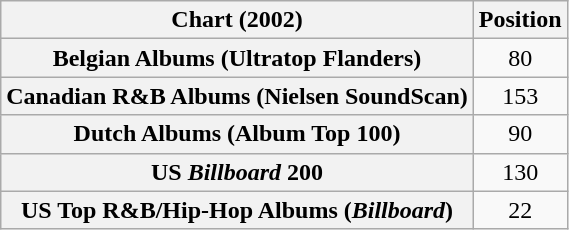<table class="wikitable sortable plainrowheaders" style="text-align:center">
<tr>
<th scope="col">Chart (2002)</th>
<th scope="col">Position</th>
</tr>
<tr>
<th scope="row">Belgian Albums (Ultratop Flanders)</th>
<td>80</td>
</tr>
<tr>
<th scope="row">Canadian R&B Albums (Nielsen SoundScan)</th>
<td>153</td>
</tr>
<tr>
<th scope="row">Dutch Albums (Album Top 100)</th>
<td>90</td>
</tr>
<tr>
<th scope="row">US <em>Billboard</em> 200</th>
<td>130</td>
</tr>
<tr>
<th scope="row">US Top R&B/Hip-Hop Albums (<em>Billboard</em>)</th>
<td>22</td>
</tr>
</table>
